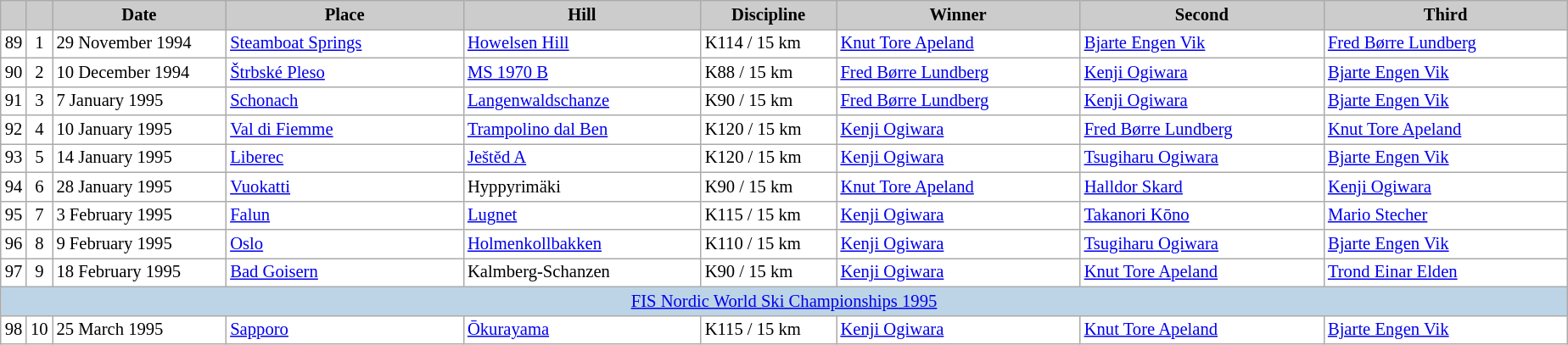<table class="wikitable plainrowheaders" style="background:#fff; font-size:86%; line-height:16px; border:grey solid 1px; border-collapse:collapse;">
<tr style="background:#ccc; text-align:center;">
<th scope="col" style="background:#ccc; width=20 px;"></th>
<th scope="col" style="background:#ccc; width=30 px;"></th>
<th scope="col" style="background:#ccc; width:130px;">Date</th>
<th scope="col" style="background:#ccc; width:180px;">Place</th>
<th scope="col" style="background:#ccc; width:180px;">Hill</th>
<th scope="col" style="background:#ccc; width:100px;">Discipline</th>
<th scope="col" style="background:#ccc; width:185px;">Winner</th>
<th scope="col" style="background:#ccc; width:185px;">Second</th>
<th scope="col" style="background:#ccc; width:185px;">Third</th>
</tr>
<tr>
<td align=center>89</td>
<td align=center>1</td>
<td>29 November 1994</td>
<td> <a href='#'>Steamboat Springs</a></td>
<td><a href='#'>Howelsen Hill</a></td>
<td>K114 / 15 km</td>
<td> <a href='#'>Knut Tore Apeland</a></td>
<td> <a href='#'>Bjarte Engen Vik</a></td>
<td> <a href='#'>Fred Børre Lundberg</a></td>
</tr>
<tr>
<td align=center>90</td>
<td align=center>2</td>
<td>10 December 1994</td>
<td> <a href='#'>Štrbské Pleso</a></td>
<td><a href='#'>MS 1970 B</a></td>
<td>K88 / 15 km</td>
<td> <a href='#'>Fred Børre Lundberg</a></td>
<td> <a href='#'>Kenji Ogiwara</a></td>
<td> <a href='#'>Bjarte Engen Vik</a></td>
</tr>
<tr>
<td align=center>91</td>
<td align=center>3</td>
<td>7 January 1995</td>
<td> <a href='#'>Schonach</a></td>
<td><a href='#'>Langenwaldschanze</a></td>
<td>K90 / 15 km</td>
<td> <a href='#'>Fred Børre Lundberg</a></td>
<td> <a href='#'>Kenji Ogiwara</a></td>
<td> <a href='#'>Bjarte Engen Vik</a></td>
</tr>
<tr>
<td align=center>92</td>
<td align=center>4</td>
<td>10 January 1995</td>
<td> <a href='#'>Val di Fiemme</a></td>
<td><a href='#'>Trampolino dal Ben</a></td>
<td>K120 / 15 km</td>
<td> <a href='#'>Kenji Ogiwara</a></td>
<td> <a href='#'>Fred Børre Lundberg</a></td>
<td> <a href='#'>Knut Tore Apeland</a></td>
</tr>
<tr>
<td align=center>93</td>
<td align=center>5</td>
<td>14 January 1995</td>
<td> <a href='#'>Liberec</a></td>
<td><a href='#'>Ještěd A</a></td>
<td>K120 / 15 km</td>
<td> <a href='#'>Kenji Ogiwara</a></td>
<td> <a href='#'>Tsugiharu Ogiwara</a></td>
<td> <a href='#'>Bjarte Engen Vik</a></td>
</tr>
<tr>
<td align=center>94</td>
<td align=center>6</td>
<td>28 January 1995</td>
<td> <a href='#'>Vuokatti</a></td>
<td>Hyppyrimäki</td>
<td>K90 / 15 km</td>
<td> <a href='#'>Knut Tore Apeland</a></td>
<td> <a href='#'>Halldor Skard</a></td>
<td> <a href='#'>Kenji Ogiwara</a></td>
</tr>
<tr>
<td align=center>95</td>
<td align=center>7</td>
<td>3 February 1995</td>
<td> <a href='#'>Falun</a></td>
<td><a href='#'>Lugnet</a></td>
<td>K115 / 15 km</td>
<td> <a href='#'>Kenji Ogiwara</a></td>
<td> <a href='#'>Takanori Kōno</a></td>
<td> <a href='#'>Mario Stecher</a></td>
</tr>
<tr>
<td align=center>96</td>
<td align=center>8</td>
<td>9 February 1995</td>
<td> <a href='#'>Oslo</a></td>
<td><a href='#'>Holmenkollbakken</a></td>
<td>K110 / 15 km</td>
<td> <a href='#'>Kenji Ogiwara</a></td>
<td> <a href='#'>Tsugiharu Ogiwara</a></td>
<td> <a href='#'>Bjarte Engen Vik</a></td>
</tr>
<tr>
<td align=center>97</td>
<td align=center>9</td>
<td>18 February 1995</td>
<td> <a href='#'>Bad Goisern</a></td>
<td>Kalmberg-Schanzen</td>
<td>K90 / 15 km</td>
<td> <a href='#'>Kenji Ogiwara</a></td>
<td> <a href='#'>Knut Tore Apeland</a></td>
<td> <a href='#'>Trond Einar Elden</a></td>
</tr>
<tr bgcolor=#BCD4E6>
<td colspan=9 align=center><a href='#'>FIS Nordic World Ski Championships 1995</a></td>
</tr>
<tr>
<td align=center>98</td>
<td align=center>10</td>
<td>25 March 1995</td>
<td> <a href='#'>Sapporo</a></td>
<td><a href='#'>Ōkurayama</a></td>
<td>K115 / 15 km</td>
<td> <a href='#'>Kenji Ogiwara</a></td>
<td> <a href='#'>Knut Tore Apeland</a></td>
<td> <a href='#'>Bjarte Engen Vik</a></td>
</tr>
</table>
